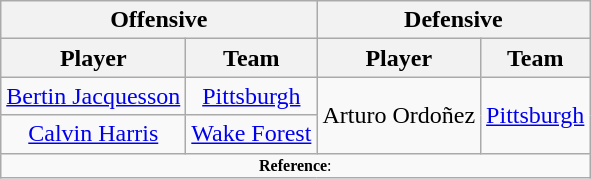<table class="wikitable" style="text-align: center;">
<tr>
<th colspan="2">Offensive</th>
<th colspan="2">Defensive</th>
</tr>
<tr>
<th>Player</th>
<th>Team</th>
<th>Player</th>
<th>Team</th>
</tr>
<tr>
<td><a href='#'>Bertin Jacquesson</a></td>
<td><a href='#'>Pittsburgh</a></td>
<td rowspan=2>Arturo Ordoñez</td>
<td rowspan=2><a href='#'>Pittsburgh</a></td>
</tr>
<tr>
<td><a href='#'>Calvin Harris</a></td>
<td><a href='#'>Wake Forest</a></td>
</tr>
<tr>
<td colspan="4"  style="font-size:8pt; text-align:center;"><strong>Reference</strong>:</td>
</tr>
</table>
